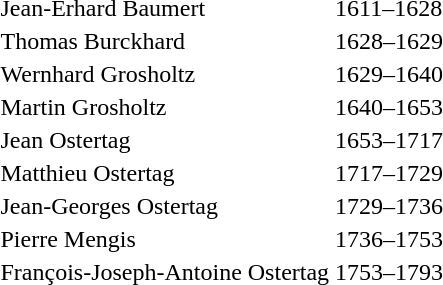<table>
<tr>
<td>Jean-Erhard Baumert</td>
<td>1611–1628</td>
</tr>
<tr>
<td>Thomas Burckhard</td>
<td>1628–1629</td>
</tr>
<tr>
<td>Wernhard Grosholtz</td>
<td>1629–1640</td>
</tr>
<tr>
<td>Martin Grosholtz</td>
<td>1640–1653</td>
</tr>
<tr>
<td>Jean Ostertag</td>
<td>1653–1717</td>
</tr>
<tr>
<td>Matthieu Ostertag</td>
<td>1717–1729</td>
</tr>
<tr>
<td>Jean-Georges Ostertag</td>
<td>1729–1736</td>
</tr>
<tr>
<td>Pierre Mengis</td>
<td>1736–1753</td>
</tr>
<tr>
<td>François-Joseph-Antoine Ostertag</td>
<td>1753–1793</td>
</tr>
</table>
